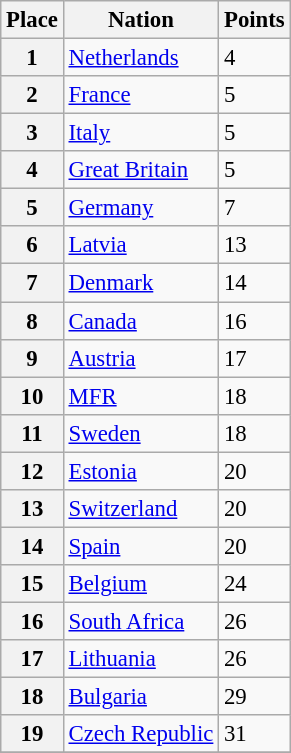<table class="wikitable" style="font-size: 95%">
<tr>
<th>Place</th>
<th>Nation</th>
<th>Points</th>
</tr>
<tr>
<th>1</th>
<td> <a href='#'>Netherlands</a></td>
<td>4</td>
</tr>
<tr>
<th>2</th>
<td> <a href='#'>France</a></td>
<td>5</td>
</tr>
<tr>
<th>3</th>
<td> <a href='#'>Italy</a></td>
<td>5</td>
</tr>
<tr>
<th>4</th>
<td> <a href='#'>Great Britain</a></td>
<td>5</td>
</tr>
<tr>
<th>5</th>
<td> <a href='#'>Germany</a></td>
<td>7</td>
</tr>
<tr>
<th>6</th>
<td> <a href='#'>Latvia</a></td>
<td>13</td>
</tr>
<tr>
<th>7</th>
<td> <a href='#'>Denmark</a></td>
<td>14</td>
</tr>
<tr>
<th>8</th>
<td> <a href='#'>Canada</a></td>
<td>16</td>
</tr>
<tr>
<th>9</th>
<td> <a href='#'>Austria</a></td>
<td>17</td>
</tr>
<tr>
<th>10</th>
<td> <a href='#'>MFR</a></td>
<td>18</td>
</tr>
<tr>
<th>11</th>
<td> <a href='#'>Sweden</a></td>
<td>18</td>
</tr>
<tr>
<th>12</th>
<td> <a href='#'>Estonia</a></td>
<td>20</td>
</tr>
<tr>
<th>13</th>
<td> <a href='#'>Switzerland</a></td>
<td>20</td>
</tr>
<tr>
<th>14</th>
<td> <a href='#'>Spain</a></td>
<td>20</td>
</tr>
<tr>
<th>15</th>
<td> <a href='#'>Belgium</a></td>
<td>24</td>
</tr>
<tr>
<th>16</th>
<td> <a href='#'>South Africa</a></td>
<td>26</td>
</tr>
<tr>
<th>17</th>
<td> <a href='#'>Lithuania</a></td>
<td>26</td>
</tr>
<tr>
<th>18</th>
<td> <a href='#'>Bulgaria</a></td>
<td>29</td>
</tr>
<tr>
<th>19</th>
<td> <a href='#'>Czech Republic</a></td>
<td>31</td>
</tr>
<tr>
</tr>
</table>
